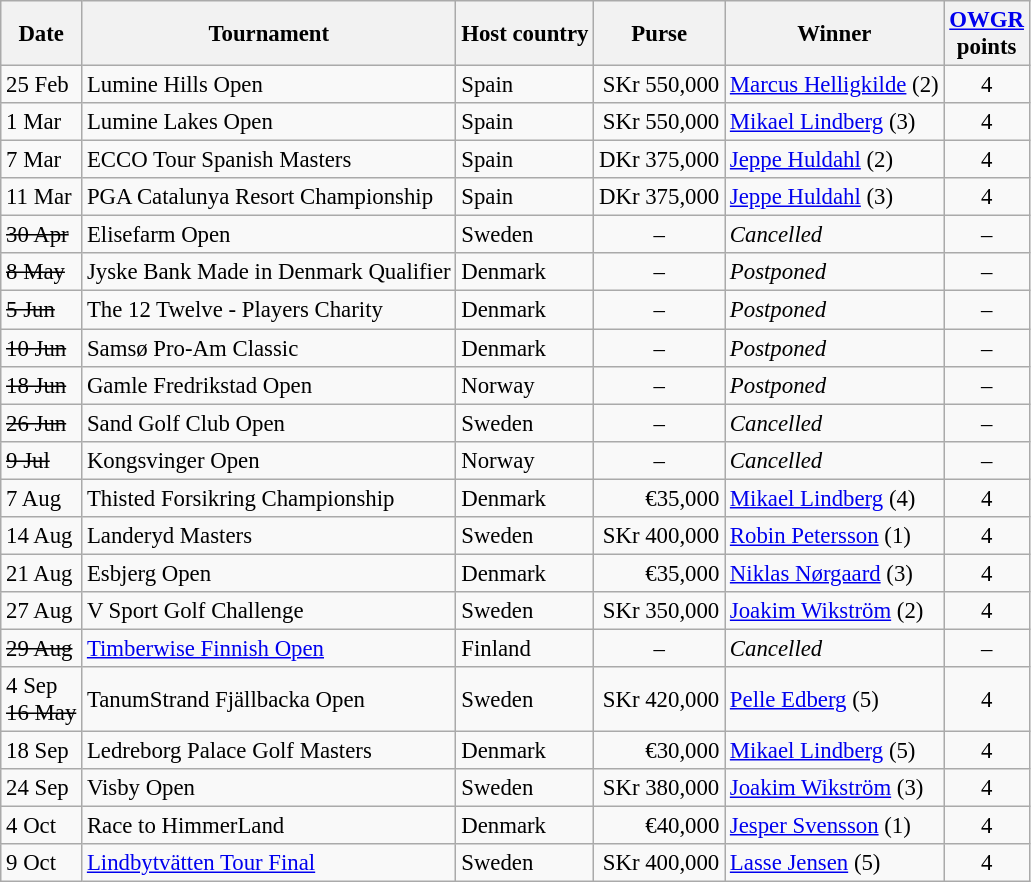<table class="wikitable" style="font-size:95%;">
<tr>
<th>Date</th>
<th>Tournament</th>
<th>Host country</th>
<th>Purse</th>
<th>Winner</th>
<th><a href='#'>OWGR</a><br>points</th>
</tr>
<tr>
<td>25 Feb</td>
<td>Lumine Hills Open</td>
<td>Spain</td>
<td align=right>SKr 550,000</td>
<td> <a href='#'>Marcus Helligkilde</a> (2)</td>
<td align=center>4</td>
</tr>
<tr>
<td>1 Mar</td>
<td>Lumine Lakes Open</td>
<td>Spain</td>
<td align=right>SKr 550,000</td>
<td> <a href='#'>Mikael Lindberg</a> (3)</td>
<td align=center>4</td>
</tr>
<tr>
<td>7 Mar</td>
<td>ECCO Tour Spanish Masters</td>
<td>Spain</td>
<td align=right>DKr 375,000</td>
<td> <a href='#'>Jeppe Huldahl</a> (2)</td>
<td align=center>4</td>
</tr>
<tr>
<td>11 Mar</td>
<td>PGA Catalunya Resort Championship</td>
<td>Spain</td>
<td align=right>DKr 375,000</td>
<td> <a href='#'>Jeppe Huldahl</a> (3)</td>
<td align=center>4</td>
</tr>
<tr>
<td><s>30 Apr</s></td>
<td>Elisefarm Open</td>
<td>Sweden</td>
<td align=center>–</td>
<td><em>Cancelled</em></td>
<td align=center>–</td>
</tr>
<tr>
<td><s>8 May</s></td>
<td>Jyske Bank Made in Denmark Qualifier</td>
<td>Denmark</td>
<td align=center>–</td>
<td><em>Postponed</em></td>
<td align=center>–</td>
</tr>
<tr>
<td><s>5 Jun</s></td>
<td>The 12 Twelve - Players Charity</td>
<td>Denmark</td>
<td align=center>–</td>
<td><em>Postponed</em></td>
<td align=center>–</td>
</tr>
<tr>
<td><s>10 Jun</s></td>
<td>Samsø Pro-Am Classic</td>
<td>Denmark</td>
<td align=center>–</td>
<td><em>Postponed</em></td>
<td align=center>–</td>
</tr>
<tr>
<td><s>18 Jun</s></td>
<td>Gamle Fredrikstad Open</td>
<td>Norway</td>
<td align=center>–</td>
<td><em>Postponed</em></td>
<td align=center>–</td>
</tr>
<tr>
<td><s>26 Jun</s></td>
<td>Sand Golf Club Open</td>
<td>Sweden</td>
<td align=center>–</td>
<td><em>Cancelled</em></td>
<td align=center>–</td>
</tr>
<tr>
<td><s>9 Jul</s></td>
<td>Kongsvinger Open</td>
<td>Norway</td>
<td align=center>–</td>
<td><em>Cancelled</em></td>
<td align=center>–</td>
</tr>
<tr>
<td>7 Aug</td>
<td>Thisted Forsikring Championship</td>
<td>Denmark</td>
<td align=right>€35,000</td>
<td> <a href='#'>Mikael Lindberg</a> (4)</td>
<td align=center>4</td>
</tr>
<tr>
<td>14 Aug</td>
<td>Landeryd Masters</td>
<td>Sweden</td>
<td align=right>SKr 400,000</td>
<td> <a href='#'>Robin Petersson</a> (1)</td>
<td align=center>4</td>
</tr>
<tr>
<td>21 Aug</td>
<td>Esbjerg Open</td>
<td>Denmark</td>
<td align=right>€35,000</td>
<td> <a href='#'>Niklas Nørgaard</a> (3)</td>
<td align=center>4</td>
</tr>
<tr>
<td>27 Aug</td>
<td>V Sport Golf Challenge</td>
<td>Sweden</td>
<td align=right>SKr 350,000</td>
<td> <a href='#'>Joakim Wikström</a> (2)</td>
<td align=center>4</td>
</tr>
<tr>
<td><s>29 Aug</s></td>
<td><a href='#'>Timberwise Finnish Open</a></td>
<td>Finland</td>
<td align=center>–</td>
<td><em>Cancelled</em></td>
<td align=center>–</td>
</tr>
<tr>
<td>4 Sep<br><s>16 May</s></td>
<td>TanumStrand Fjällbacka Open</td>
<td>Sweden</td>
<td align=right>SKr 420,000</td>
<td> <a href='#'>Pelle Edberg</a> (5)</td>
<td align=center>4</td>
</tr>
<tr>
<td>18 Sep</td>
<td>Ledreborg Palace Golf Masters</td>
<td>Denmark</td>
<td align=right>€30,000</td>
<td> <a href='#'>Mikael Lindberg</a> (5)</td>
<td align=center>4</td>
</tr>
<tr>
<td>24 Sep</td>
<td>Visby Open</td>
<td>Sweden</td>
<td align=right>SKr 380,000</td>
<td> <a href='#'>Joakim Wikström</a> (3)</td>
<td align=center>4</td>
</tr>
<tr>
<td>4 Oct</td>
<td>Race to HimmerLand</td>
<td>Denmark</td>
<td align=right>€40,000</td>
<td> <a href='#'>Jesper Svensson</a> (1)</td>
<td align=center>4</td>
</tr>
<tr>
<td>9 Oct</td>
<td><a href='#'>Lindbytvätten Tour Final</a></td>
<td>Sweden</td>
<td align=right>SKr 400,000</td>
<td> <a href='#'>Lasse Jensen</a> (5)</td>
<td align=center>4</td>
</tr>
</table>
